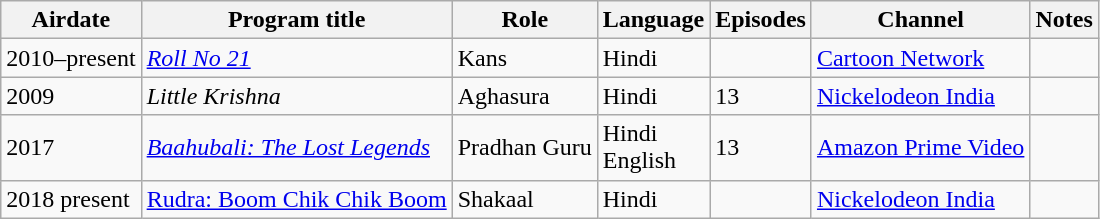<table class="wikitable">
<tr>
<th>Airdate</th>
<th>Program title</th>
<th>Role</th>
<th>Language</th>
<th>Episodes</th>
<th>Channel</th>
<th>Notes</th>
</tr>
<tr>
<td>2010–present</td>
<td><em><a href='#'>Roll No 21</a></em></td>
<td>Kans</td>
<td>Hindi</td>
<td></td>
<td><a href='#'>Cartoon Network</a></td>
<td></td>
</tr>
<tr>
<td>2009</td>
<td><em>Little Krishna</em></td>
<td>Aghasura</td>
<td>Hindi</td>
<td>13</td>
<td><a href='#'>Nickelodeon India</a></td>
<td></td>
</tr>
<tr>
<td>2017</td>
<td><em><a href='#'>Baahubali: The Lost Legends</a></em></td>
<td>Pradhan Guru</td>
<td>Hindi<br>English</td>
<td>13</td>
<td><a href='#'>Amazon Prime Video</a></td>
<td></td>
</tr>
<tr>
<td>2018 present</td>
<td><a href='#'>Rudra: Boom Chik Chik Boom</a></td>
<td>Shakaal</td>
<td>Hindi</td>
<td></td>
<td><a href='#'>Nickelodeon India</a></td>
<td></td>
</tr>
</table>
